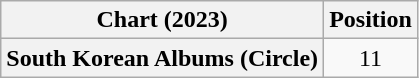<table class="wikitable plainrowheaders" style="text-align:center">
<tr>
<th scope="col">Chart (2023)</th>
<th scope="col">Position</th>
</tr>
<tr>
<th scope="row">South Korean Albums (Circle)</th>
<td>11</td>
</tr>
</table>
